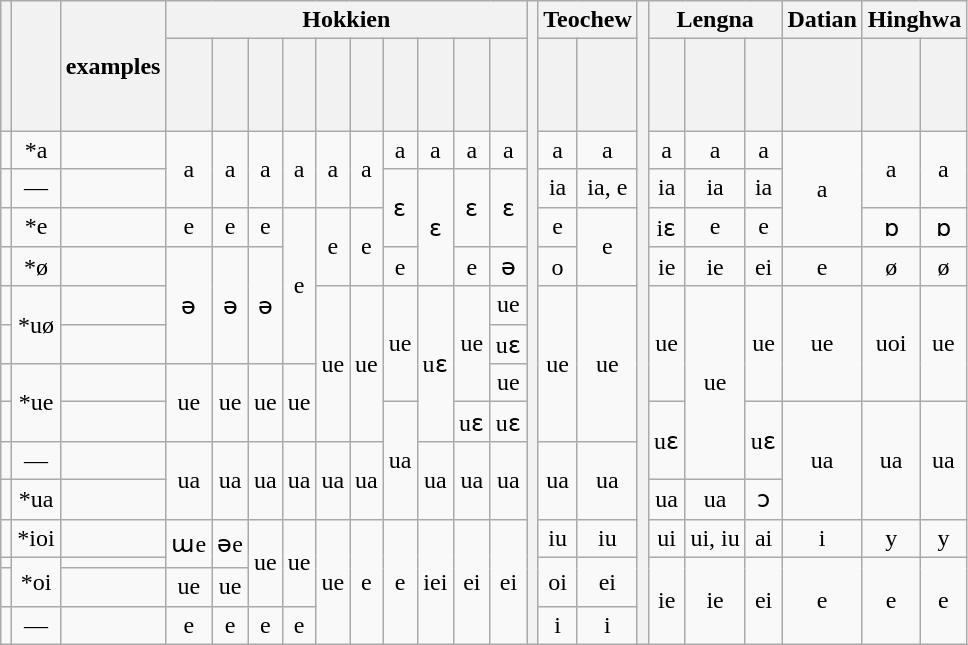<table class="wikitable" style="text-align:center;">
<tr>
<th rowspan="2"></th>
<th rowspan="2"></th>
<th rowspan="2">examples</th>
<th colspan="10">Hokkien</th>
<th rowspan="16"></th>
<th colspan="2">Teochew</th>
<th rowspan="16"></th>
<th colspan="3">Lengna</th>
<th>Datian</th>
<th colspan="2">Hinghwa</th>
</tr>
<tr>
<th></th>
<th></th>
<th><br></th>
<th><br><br><br></th>
<th></th>
<th></th>
<th><br><br></th>
<th></th>
<th></th>
<th></th>
<th><br></th>
<th></th>
<th></th>
<th></th>
<th></th>
<th></th>
<th></th>
<th></th>
</tr>
<tr>
<td></td>
<td>*a</td>
<td></td>
<td rowspan="2">a</td>
<td rowspan="2">a</td>
<td rowspan="2">a</td>
<td rowspan="2">a</td>
<td rowspan="2">a</td>
<td rowspan="2">a</td>
<td>a</td>
<td>a</td>
<td>a</td>
<td>a</td>
<td>a</td>
<td>a</td>
<td>a</td>
<td>a</td>
<td>a</td>
<td rowspan="3">a</td>
<td rowspan="2">a</td>
<td rowspan="2">a</td>
</tr>
<tr>
<td></td>
<td>—</td>
<td style="text-align: left;"></td>
<td rowspan="2">ɛ</td>
<td rowspan="3">ɛ</td>
<td rowspan="2">ɛ</td>
<td rowspan="2">ɛ</td>
<td>ia</td>
<td>ia, e</td>
<td>ia</td>
<td>ia</td>
<td>ia</td>
</tr>
<tr>
<td></td>
<td>*e</td>
<td style="text-align: left;"></td>
<td>e</td>
<td>e</td>
<td>e</td>
<td rowspan="4">e</td>
<td rowspan="2">e</td>
<td rowspan="2">e</td>
<td>e</td>
<td rowspan="2">e</td>
<td>iɛ</td>
<td>e</td>
<td>e</td>
<td>ɒ</td>
<td>ɒ</td>
</tr>
<tr>
<td></td>
<td>*ø</td>
<td style="text-align: left;"></td>
<td rowspan="3">ə</td>
<td rowspan="3">ə</td>
<td rowspan="3">ə</td>
<td>e</td>
<td>e</td>
<td>ə</td>
<td>o</td>
<td>ie</td>
<td>ie</td>
<td>ei</td>
<td>e</td>
<td>ø</td>
<td>ø</td>
</tr>
<tr>
<td></td>
<td rowspan="2">*uø</td>
<td style="text-align: left;"></td>
<td rowspan="4">ue</td>
<td rowspan="4">ue</td>
<td rowspan="3">ue</td>
<td rowspan="4">uɛ</td>
<td rowspan="3">ue</td>
<td>ue</td>
<td rowspan="4">ue</td>
<td rowspan="4">ue</td>
<td rowspan="3">ue</td>
<td rowspan="5">ue</td>
<td rowspan="3">ue</td>
<td rowspan="3">ue</td>
<td rowspan="3">uoi</td>
<td rowspan="3">ue</td>
</tr>
<tr>
<td></td>
<td style="text-align: left;"></td>
<td>uɛ</td>
</tr>
<tr>
<td></td>
<td rowspan="2">*ue</td>
<td style="text-align: left;"></td>
<td rowspan="2">ue</td>
<td rowspan="2">ue</td>
<td rowspan="2">ue</td>
<td rowspan="2">ue</td>
<td>ue</td>
</tr>
<tr>
<td></td>
<td style="text-align: left;"></td>
<td rowspan="3">ua</td>
<td>uɛ</td>
<td>uɛ</td>
<td rowspan="2">uɛ</td>
<td rowspan="2">uɛ</td>
<td rowspan="3">ua</td>
<td rowspan="3">ua</td>
<td rowspan="3">ua</td>
</tr>
<tr>
<td></td>
<td>—</td>
<td style="text-align: left;"></td>
<td rowspan="2">ua</td>
<td rowspan="2">ua</td>
<td rowspan="2">ua</td>
<td rowspan="2">ua</td>
<td rowspan="2">ua</td>
<td rowspan="2">ua</td>
<td rowspan="2">ua</td>
<td rowspan="2">ua</td>
<td rowspan="2">ua</td>
<td rowspan="2">ua</td>
<td rowspan="2">ua</td>
</tr>
<tr>
<td></td>
<td>*ua</td>
<td style="text-align: left;"></td>
<td>ua</td>
<td>ua</td>
<td>ɔ</td>
</tr>
<tr>
<td></td>
<td>*ioi</td>
<td style="text-align: left;"></td>
<td rowspan="2">ɯe</td>
<td rowspan="2">əe</td>
<td rowspan="3">ue</td>
<td rowspan="3">ue</td>
<td rowspan="4">ue</td>
<td rowspan="4">e</td>
<td rowspan="4">e</td>
<td rowspan="4">iei</td>
<td rowspan="4">ei</td>
<td rowspan="4">ei</td>
<td>iu</td>
<td>iu</td>
<td>ui</td>
<td>ui, iu</td>
<td>ai</td>
<td>i</td>
<td>y</td>
<td>y</td>
</tr>
<tr>
<td></td>
<td rowspan="2">*oi</td>
<td style="text-align: left;"></td>
<td rowspan="2">oi</td>
<td rowspan="2">ei</td>
<td rowspan="3">ie</td>
<td rowspan="3">ie</td>
<td rowspan="3">ei</td>
<td rowspan="3">e</td>
<td rowspan="3">e</td>
<td rowspan="3">e</td>
</tr>
<tr>
<td></td>
<td style="text-align: left;"></td>
<td>ue</td>
<td>ue</td>
</tr>
<tr>
<td></td>
<td>—</td>
<td style="text-align: left;"></td>
<td>e</td>
<td>e</td>
<td>e</td>
<td>e</td>
<td>i</td>
<td>i</td>
</tr>
</table>
